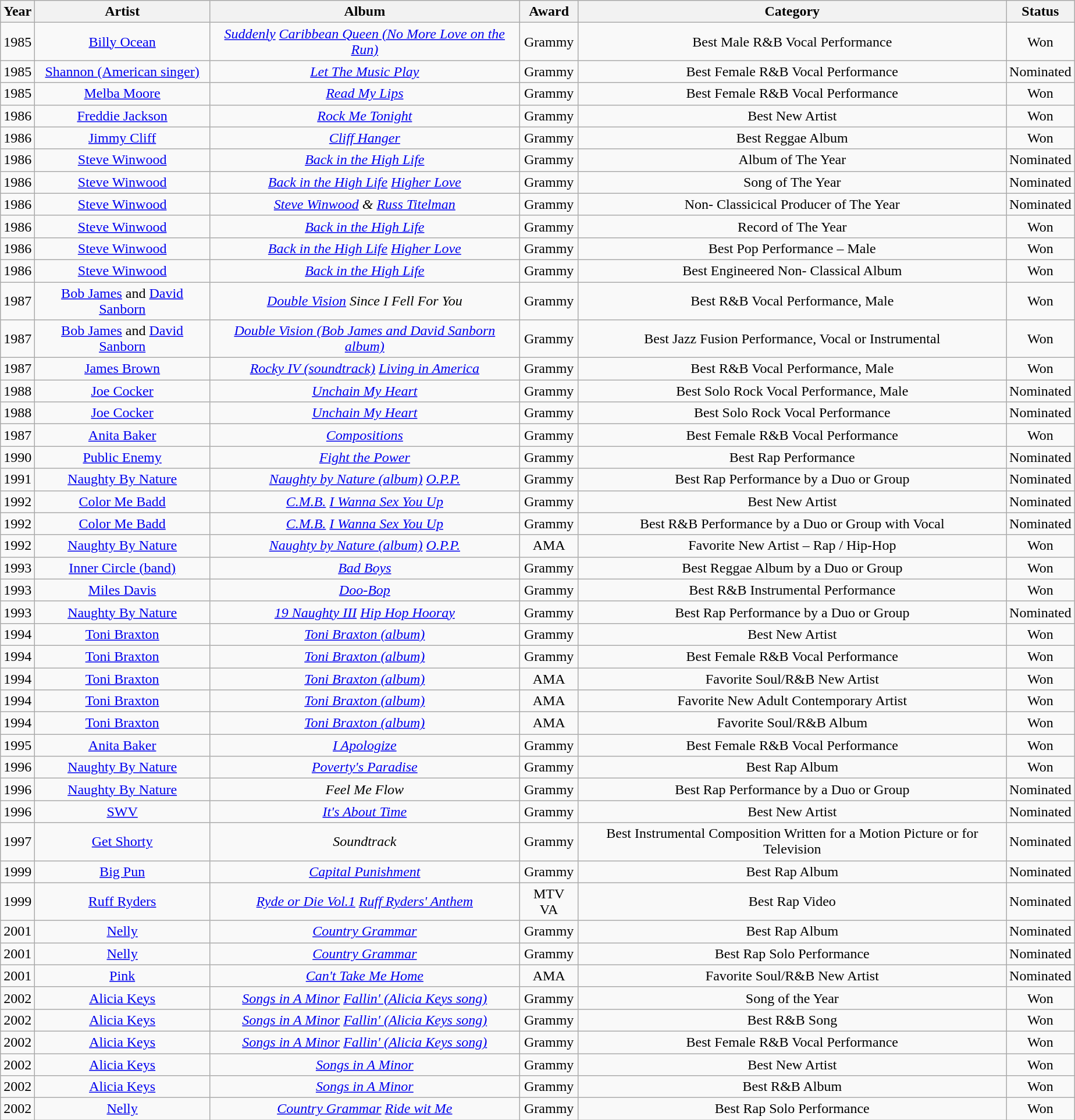<table class="sortable wikitable" style="text-align: center; margin: 1em">
<tr>
<th>Year</th>
<th>Artist</th>
<th>Album</th>
<th>Award</th>
<th>Category</th>
<th>Status</th>
</tr>
<tr>
<td>1985</td>
<td><a href='#'>Billy Ocean</a></td>
<td><em><a href='#'>Suddenly</a> <a href='#'>Caribbean Queen (No More Love on the Run)</a></em></td>
<td>Grammy</td>
<td>Best Male R&B Vocal Performance</td>
<td>Won</td>
</tr>
<tr>
<td>1985</td>
<td><a href='#'>Shannon (American singer)</a></td>
<td><em><a href='#'>Let The Music Play</a></em></td>
<td>Grammy</td>
<td>Best Female R&B Vocal Performance</td>
<td>Nominated</td>
</tr>
<tr>
<td>1985</td>
<td><a href='#'>Melba Moore</a></td>
<td><em><a href='#'>Read My Lips</a></em></td>
<td>Grammy</td>
<td>Best Female R&B Vocal Performance</td>
<td>Won</td>
</tr>
<tr>
<td>1986</td>
<td><a href='#'>Freddie Jackson</a></td>
<td><em><a href='#'>Rock Me Tonight</a></em></td>
<td>Grammy</td>
<td>Best New Artist</td>
<td>Won</td>
</tr>
<tr>
<td>1986</td>
<td><a href='#'>Jimmy Cliff</a></td>
<td><em><a href='#'>Cliff Hanger</a></em></td>
<td>Grammy</td>
<td>Best Reggae Album</td>
<td>Won</td>
</tr>
<tr>
<td>1986</td>
<td><a href='#'>Steve Winwood</a></td>
<td><em><a href='#'>Back in the High Life</a></em></td>
<td>Grammy</td>
<td>Album of The Year</td>
<td>Nominated</td>
</tr>
<tr>
<td>1986</td>
<td><a href='#'>Steve Winwood</a></td>
<td><em><a href='#'>Back in the High Life</a> <a href='#'>Higher Love</a></em></td>
<td>Grammy</td>
<td>Song of The Year</td>
<td>Nominated</td>
</tr>
<tr>
<td>1986</td>
<td><a href='#'>Steve Winwood</a></td>
<td><em><a href='#'>Steve Winwood</a> & <a href='#'>Russ Titelman</a></em></td>
<td>Grammy</td>
<td>Non- Classicical Producer of The Year</td>
<td>Nominated</td>
</tr>
<tr>
<td>1986</td>
<td><a href='#'>Steve Winwood</a></td>
<td><em><a href='#'>Back in the High Life</a></em></td>
<td>Grammy</td>
<td>Record of The Year</td>
<td>Won</td>
</tr>
<tr>
<td>1986</td>
<td><a href='#'>Steve Winwood</a></td>
<td><em><a href='#'>Back in the High Life</a> <a href='#'>Higher Love</a></em></td>
<td>Grammy</td>
<td>Best Pop Performance – Male</td>
<td>Won</td>
</tr>
<tr>
<td>1986</td>
<td><a href='#'>Steve Winwood</a></td>
<td><em><a href='#'>Back in the High Life</a></em></td>
<td>Grammy</td>
<td>Best Engineered Non- Classical Album</td>
<td>Won</td>
</tr>
<tr>
<td>1987</td>
<td><a href='#'>Bob James</a> and <a href='#'>David Sanborn</a></td>
<td><em><a href='#'>Double Vision</a> Since I Fell For You</em></td>
<td>Grammy</td>
<td>Best R&B Vocal Performance, Male</td>
<td>Won</td>
</tr>
<tr>
<td>1987</td>
<td><a href='#'>Bob James</a> and <a href='#'>David Sanborn</a></td>
<td><em><a href='#'>Double Vision (Bob James and David Sanborn album)</a></em></td>
<td>Grammy</td>
<td>Best Jazz Fusion Performance, Vocal or Instrumental</td>
<td>Won</td>
</tr>
<tr>
<td>1987</td>
<td><a href='#'>James Brown</a></td>
<td><em><a href='#'>Rocky IV (soundtrack)</a> <a href='#'>Living in America</a></em></td>
<td>Grammy</td>
<td>Best R&B Vocal Performance, Male</td>
<td>Won</td>
</tr>
<tr>
<td>1988</td>
<td><a href='#'>Joe Cocker</a></td>
<td><em><a href='#'>Unchain My Heart</a></em></td>
<td>Grammy</td>
<td>Best Solo Rock Vocal Performance, Male</td>
<td>Nominated</td>
</tr>
<tr>
<td>1988</td>
<td><a href='#'>Joe Cocker</a></td>
<td><em><a href='#'>Unchain My Heart</a></em></td>
<td>Grammy</td>
<td>Best Solo Rock Vocal Performance</td>
<td>Nominated</td>
</tr>
<tr>
<td>1987</td>
<td><a href='#'>Anita Baker</a></td>
<td><em><a href='#'>Compositions</a></em></td>
<td>Grammy</td>
<td>Best Female R&B Vocal Performance</td>
<td>Won</td>
</tr>
<tr>
<td>1990</td>
<td><a href='#'>Public Enemy</a></td>
<td><em><a href='#'>Fight the Power</a></em></td>
<td>Grammy</td>
<td>Best Rap Performance</td>
<td>Nominated</td>
</tr>
<tr>
<td>1991</td>
<td><a href='#'>Naughty By Nature</a></td>
<td><em><a href='#'>Naughty by Nature (album)</a> <a href='#'>O.P.P.</a></em></td>
<td>Grammy</td>
<td>Best Rap Performance by a Duo or Group</td>
<td>Nominated</td>
</tr>
<tr>
<td>1992</td>
<td><a href='#'>Color Me Badd</a></td>
<td><em><a href='#'>C.M.B.</a> <a href='#'>I Wanna Sex You Up</a></em></td>
<td>Grammy</td>
<td>Best New Artist</td>
<td>Nominated</td>
</tr>
<tr>
<td>1992</td>
<td><a href='#'>Color Me Badd</a></td>
<td><em><a href='#'>C.M.B.</a> <a href='#'>I Wanna Sex You Up</a></em></td>
<td>Grammy</td>
<td>Best R&B Performance by a Duo or Group with Vocal</td>
<td>Nominated</td>
</tr>
<tr>
<td>1992</td>
<td><a href='#'>Naughty By Nature</a></td>
<td><em><a href='#'>Naughty by Nature (album)</a> <a href='#'>O.P.P.</a></em></td>
<td>AMA</td>
<td>Favorite New Artist – Rap / Hip-Hop</td>
<td>Won</td>
</tr>
<tr>
<td>1993</td>
<td><a href='#'>Inner Circle (band)</a></td>
<td><em><a href='#'>Bad Boys</a></em></td>
<td>Grammy</td>
<td>Best Reggae Album by a Duo or Group</td>
<td>Won</td>
</tr>
<tr>
<td>1993</td>
<td><a href='#'>Miles Davis</a></td>
<td><em><a href='#'>Doo-Bop</a></em></td>
<td>Grammy</td>
<td>Best R&B Instrumental Performance</td>
<td>Won</td>
</tr>
<tr>
<td>1993</td>
<td><a href='#'>Naughty By Nature</a></td>
<td><em><a href='#'>19 Naughty III</a> <a href='#'>Hip Hop Hooray</a></em></td>
<td>Grammy</td>
<td>Best Rap Performance by a Duo or Group</td>
<td>Nominated</td>
</tr>
<tr>
<td>1994</td>
<td><a href='#'>Toni Braxton</a></td>
<td><em><a href='#'>Toni Braxton (album)</a></em></td>
<td>Grammy</td>
<td>Best New Artist</td>
<td>Won</td>
</tr>
<tr>
<td>1994</td>
<td><a href='#'>Toni Braxton</a></td>
<td><em><a href='#'>Toni Braxton (album)</a></em></td>
<td>Grammy</td>
<td>Best Female R&B Vocal Performance</td>
<td>Won</td>
</tr>
<tr>
<td>1994</td>
<td><a href='#'>Toni Braxton</a></td>
<td><em><a href='#'>Toni Braxton (album)</a></em></td>
<td>AMA</td>
<td>Favorite Soul/R&B New Artist</td>
<td>Won</td>
</tr>
<tr>
<td>1994</td>
<td><a href='#'>Toni Braxton</a></td>
<td><em><a href='#'>Toni Braxton (album)</a></em></td>
<td>AMA</td>
<td>Favorite New Adult Contemporary Artist</td>
<td>Won</td>
</tr>
<tr>
<td>1994</td>
<td><a href='#'>Toni Braxton</a></td>
<td><em><a href='#'>Toni Braxton (album)</a></em></td>
<td>AMA</td>
<td>Favorite Soul/R&B Album</td>
<td>Won</td>
</tr>
<tr>
<td>1995</td>
<td><a href='#'>Anita Baker</a></td>
<td><em><a href='#'>I Apologize</a></em></td>
<td>Grammy</td>
<td>Best Female R&B Vocal Performance</td>
<td>Won</td>
</tr>
<tr>
<td>1996</td>
<td><a href='#'>Naughty By Nature</a></td>
<td><em><a href='#'>Poverty's Paradise</a></em></td>
<td>Grammy</td>
<td>Best Rap Album</td>
<td>Won</td>
</tr>
<tr>
<td>1996</td>
<td><a href='#'>Naughty By Nature</a></td>
<td><em>Feel Me Flow</em></td>
<td>Grammy</td>
<td>Best Rap Performance by a Duo or Group</td>
<td>Nominated</td>
</tr>
<tr>
<td>1996</td>
<td><a href='#'>SWV</a></td>
<td><em><a href='#'>It's About Time</a></em></td>
<td>Grammy</td>
<td>Best New Artist</td>
<td>Nominated</td>
</tr>
<tr>
<td>1997</td>
<td><a href='#'>Get Shorty</a></td>
<td><em>Soundtrack</em></td>
<td>Grammy</td>
<td>Best Instrumental Composition Written for a Motion Picture or for Television</td>
<td>Nominated</td>
</tr>
<tr>
<td>1999</td>
<td><a href='#'>Big Pun</a></td>
<td><em><a href='#'>Capital Punishment</a></em></td>
<td>Grammy</td>
<td>Best Rap Album</td>
<td>Nominated</td>
</tr>
<tr>
<td>1999</td>
<td><a href='#'>Ruff Ryders</a></td>
<td><em><a href='#'>Ryde or Die Vol.1</a> <a href='#'>Ruff Ryders' Anthem</a></em></td>
<td>MTV VA</td>
<td>Best Rap Video</td>
<td>Nominated</td>
</tr>
<tr>
<td>2001</td>
<td><a href='#'>Nelly</a></td>
<td><em><a href='#'>Country Grammar</a></em></td>
<td>Grammy</td>
<td>Best Rap Album</td>
<td>Nominated</td>
</tr>
<tr>
<td>2001</td>
<td><a href='#'>Nelly</a></td>
<td><em><a href='#'>Country Grammar</a></em></td>
<td>Grammy</td>
<td>Best Rap Solo Performance</td>
<td>Nominated</td>
</tr>
<tr>
<td>2001</td>
<td><a href='#'>Pink</a></td>
<td><em><a href='#'>Can't Take Me Home</a></em></td>
<td>AMA</td>
<td>Favorite Soul/R&B New Artist</td>
<td>Nominated</td>
</tr>
<tr>
<td>2002</td>
<td><a href='#'>Alicia Keys</a></td>
<td><em><a href='#'>Songs in A Minor</a> <a href='#'>Fallin' (Alicia Keys song)</a></em></td>
<td>Grammy</td>
<td>Song of the Year</td>
<td>Won</td>
</tr>
<tr>
<td>2002</td>
<td><a href='#'>Alicia Keys</a></td>
<td><em><a href='#'>Songs in A Minor</a> <a href='#'>Fallin' (Alicia Keys song)</a></em></td>
<td>Grammy</td>
<td>Best R&B Song</td>
<td>Won</td>
</tr>
<tr>
<td>2002</td>
<td><a href='#'>Alicia Keys</a></td>
<td><em><a href='#'>Songs in A Minor</a> <a href='#'>Fallin' (Alicia Keys song)</a></em></td>
<td>Grammy</td>
<td>Best Female R&B Vocal Performance</td>
<td>Won</td>
</tr>
<tr>
<td>2002</td>
<td><a href='#'>Alicia Keys</a></td>
<td><em><a href='#'>Songs in A Minor</a></em></td>
<td>Grammy</td>
<td>Best New Artist</td>
<td>Won</td>
</tr>
<tr>
<td>2002</td>
<td><a href='#'>Alicia Keys</a></td>
<td><em><a href='#'>Songs in A Minor</a></em></td>
<td>Grammy</td>
<td>Best R&B Album</td>
<td>Won</td>
</tr>
<tr>
<td>2002</td>
<td><a href='#'>Nelly</a></td>
<td><em><a href='#'>Country Grammar</a> <a href='#'>Ride wit Me</a></em></td>
<td>Grammy</td>
<td>Best Rap Solo Performance</td>
<td>Won</td>
</tr>
</table>
